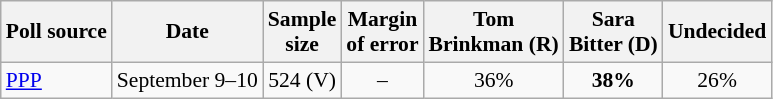<table class="wikitable sortable" style="text-align:center;font-size:90%;line-height:17px">
<tr>
<th>Poll source</th>
<th>Date</th>
<th>Sample<br>size</th>
<th>Margin<br>of error</th>
<th>Tom<br>Brinkman (R)</th>
<th>Sara<br>Bitter (D)</th>
<th>Undecided</th>
</tr>
<tr>
<td style="text-align:left;"><a href='#'>PPP</a></td>
<td>September 9–10</td>
<td>524 (V)</td>
<td>–</td>
<td>36%</td>
<td><strong>38%</strong></td>
<td>26%</td>
</tr>
</table>
